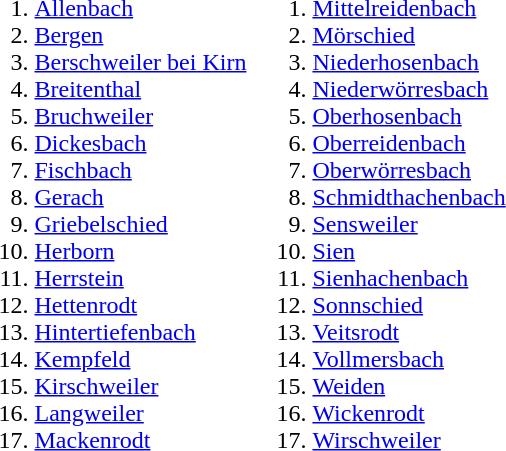<table>
<tr>
<td valign=top><br><ol><li><a href='#'>Allenbach</a></li><li><a href='#'>Bergen</a></li><li><a href='#'>Berschweiler bei Kirn</a></li><li><a href='#'>Breitenthal</a></li><li><a href='#'>Bruchweiler</a></li><li><a href='#'>Dickesbach</a></li><li><a href='#'>Fischbach</a></li><li><a href='#'>Gerach</a></li><li><a href='#'>Griebelschied</a></li><li><a href='#'>Herborn</a></li><li><a href='#'>Herrstein</a></li><li><a href='#'>Hettenrodt</a></li><li><a href='#'>Hintertiefenbach</a></li><li><a href='#'>Kempfeld</a></li><li><a href='#'>Kirschweiler</a></li><li><a href='#'>Langweiler</a></li><li><a href='#'>Mackenrodt</a></li></ol></td>
<td valign=top><br><ol>
<li> <a href='#'>Mittelreidenbach</a> 
<li> <a href='#'>Mörschied</a> 
<li> <a href='#'>Niederhosenbach</a> 
<li> <a href='#'>Niederwörresbach</a> 
<li> <a href='#'>Oberhosenbach</a> 
<li> <a href='#'>Oberreidenbach</a> 
<li> <a href='#'>Oberwörresbach</a> 
<li> <a href='#'>Schmidthachenbach</a>
<li> <a href='#'>Sensweiler</a> 
<li> <a href='#'>Sien</a> 
<li> <a href='#'>Sienhachenbach</a> 
<li> <a href='#'>Sonnschied</a> 
<li> <a href='#'>Veitsrodt</a> 
<li> <a href='#'>Vollmersbach</a> 
<li> <a href='#'>Weiden</a> 
<li> <a href='#'>Wickenrodt</a> 
<li> <a href='#'>Wirschweiler</a>  
</ol></td>
</tr>
</table>
